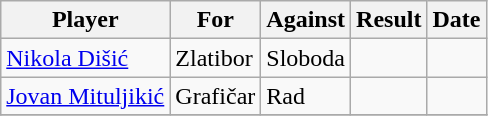<table class="wikitable">
<tr>
<th>Player</th>
<th>For</th>
<th>Against</th>
<th style="text-align:center">Result</th>
<th>Date</th>
</tr>
<tr>
<td> <a href='#'>Nikola Dišić</a></td>
<td>Zlatibor</td>
<td>Sloboda</td>
<td style="text-align:center"></td>
<td></td>
</tr>
<tr>
<td> <a href='#'>Jovan Mituljikić</a></td>
<td>Grafičar</td>
<td>Rad</td>
<td style="text-align:center"></td>
<td></td>
</tr>
<tr>
</tr>
</table>
